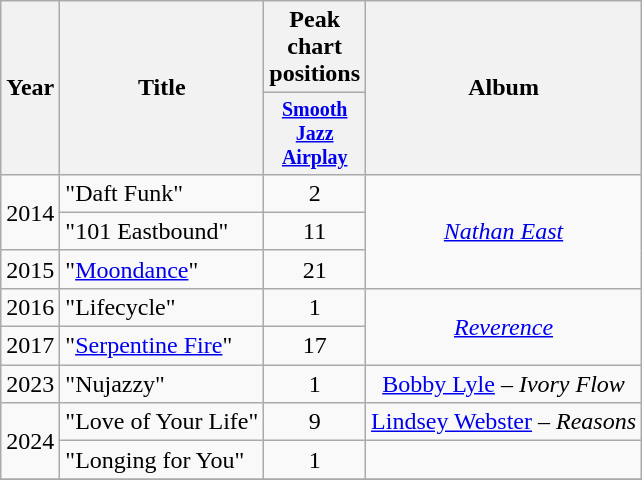<table class="wikitable" style="text-align:center";>
<tr>
<th rowspan="2">Year</th>
<th rowspan="2">Title</th>
<th colspan="1">Peak chart positions</th>
<th rowspan="2">Album</th>
</tr>
<tr style="font-size:smaller;">
<th style="width:50px;"><a href='#'>Smooth Jazz<br>Airplay</a><br></th>
</tr>
<tr>
<td rowspan="2">2014</td>
<td align="left">"Daft Funk"</td>
<td>2</td>
<td rowspan="3"><em><a href='#'>Nathan East</a></em></td>
</tr>
<tr>
<td align="left">"101 Eastbound"</td>
<td>11</td>
</tr>
<tr>
<td>2015</td>
<td align="left">"<a href='#'>Moondance</a>" <br></td>
<td>21</td>
</tr>
<tr>
<td>2016</td>
<td align="left">"Lifecycle"</td>
<td>1</td>
<td rowspan="2"><em><a href='#'>Reverence</a></em></td>
</tr>
<tr>
<td>2017</td>
<td align="left">"<a href='#'>Serpentine Fire</a>" <br></td>
<td>17</td>
</tr>
<tr>
<td>2023</td>
<td align="left">"Nujazzy" <br></td>
<td>1</td>
<td><a href='#'>Bobby Lyle</a> – <em>Ivory Flow</em></td>
</tr>
<tr>
<td rowspan="2">2024</td>
<td align="left">"Love of Your Life" <br></td>
<td>9</td>
<td><a href='#'>Lindsey Webster</a> – <em>Reasons</em></td>
</tr>
<tr>
<td align="left">"Longing for You" <br></td>
<td>1</td>
<td></td>
</tr>
<tr>
</tr>
</table>
